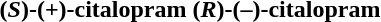<table style="margin:auto">
<tr>
<td align="center"></td>
<td align="center"></td>
</tr>
<tr>
<td align="center"></td>
<td align="center"></td>
</tr>
<tr>
<td align="center"><strong>(<em>S</em>)-(+)-citalopram</strong></td>
<td align="center"><strong>(<em>R</em>)-(–)-citalopram</strong></td>
</tr>
</table>
